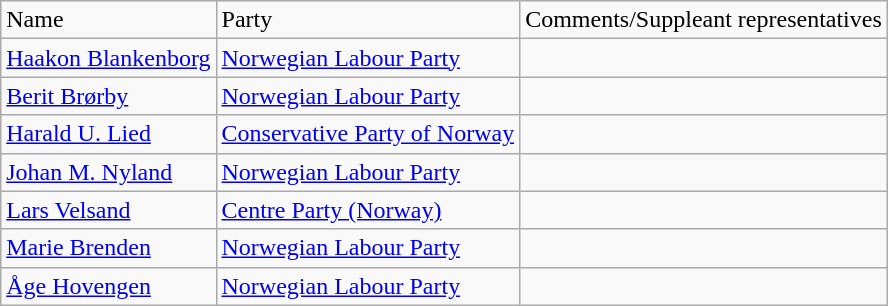<table class="wikitable">
<tr>
<td>Name</td>
<td>Party</td>
<td>Comments/Suppleant representatives</td>
</tr>
<tr>
<td><a href='#'>Haakon Blankenborg</a></td>
<td><a href='#'>Norwegian Labour Party</a></td>
<td></td>
</tr>
<tr>
<td><a href='#'>Berit Brørby</a></td>
<td><a href='#'>Norwegian Labour Party</a></td>
<td></td>
</tr>
<tr>
<td><a href='#'>Harald U. Lied</a></td>
<td><a href='#'>Conservative Party of Norway</a></td>
<td></td>
</tr>
<tr>
<td><a href='#'>Johan M. Nyland</a></td>
<td><a href='#'>Norwegian Labour Party</a></td>
<td></td>
</tr>
<tr>
<td><a href='#'>Lars Velsand</a></td>
<td><a href='#'>Centre Party (Norway)</a></td>
<td></td>
</tr>
<tr>
<td><a href='#'>Marie Brenden</a></td>
<td><a href='#'>Norwegian Labour Party</a></td>
<td></td>
</tr>
<tr>
<td><a href='#'>Åge Hovengen</a></td>
<td><a href='#'>Norwegian Labour Party</a></td>
<td></td>
</tr>
</table>
